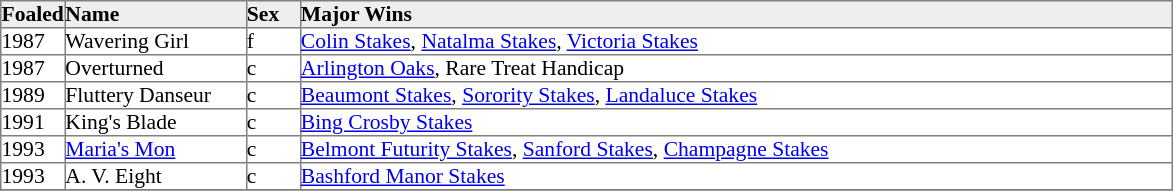<table border="1" cellpadding="0" style="border-collapse: collapse; font-size:90%">
<tr style="background:#eee;">
<td style="width:35px;"><strong>Foaled</strong></td>
<td style="width:120px;"><strong>Name</strong></td>
<td style="width:35px;"><strong>Sex</strong></td>
<td style="width:580px;"><strong>Major Wins</strong></td>
</tr>
<tr>
<td>1987</td>
<td>Wavering Girl</td>
<td>f</td>
<td><a href='#'>Colin Stakes</a>, <a href='#'>Natalma Stakes</a>, <a href='#'>Victoria Stakes</a></td>
</tr>
<tr>
<td>1987</td>
<td>Overturned</td>
<td>c</td>
<td><a href='#'>Arlington Oaks</a>, Rare Treat Handicap</td>
</tr>
<tr>
<td>1989</td>
<td>Fluttery Danseur</td>
<td>c</td>
<td><a href='#'>Beaumont Stakes</a>, <a href='#'>Sorority Stakes</a>, <a href='#'>Landaluce Stakes</a></td>
</tr>
<tr>
<td>1991</td>
<td>King's Blade</td>
<td>c</td>
<td><a href='#'>Bing Crosby Stakes</a></td>
</tr>
<tr>
<td>1993</td>
<td><a href='#'>Maria's Mon</a></td>
<td>c</td>
<td><a href='#'>Belmont Futurity Stakes</a>, <a href='#'>Sanford Stakes</a>, <a href='#'>Champagne Stakes</a></td>
</tr>
<tr>
<td>1993</td>
<td>A. V. Eight</td>
<td>c</td>
<td><a href='#'>Bashford Manor Stakes</a></td>
</tr>
<tr>
</tr>
</table>
